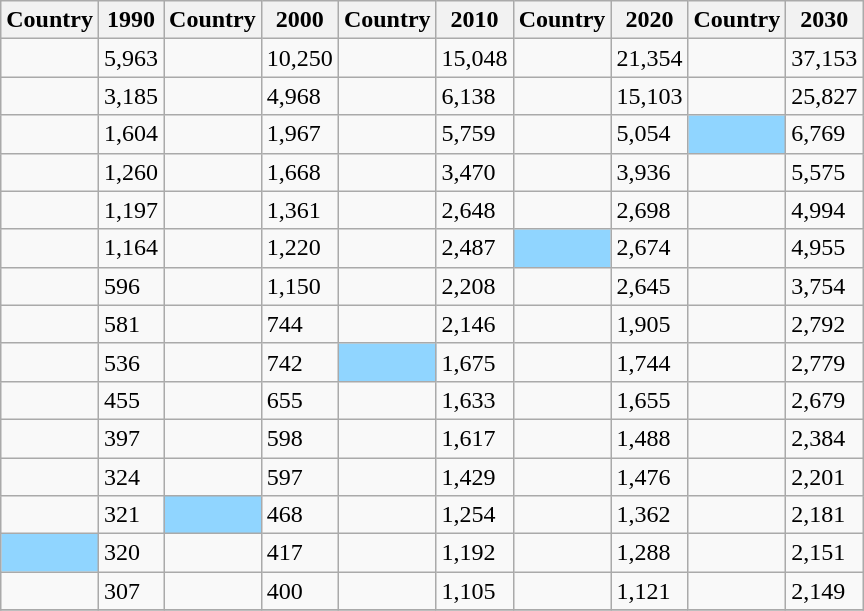<table class="wikitable sortable mw-datatable static-row-numbers sticky-header sort-under defaultright col1left col3left col5left col7left col9left">
<tr>
<th>Country</th>
<th>1990</th>
<th>Country</th>
<th>2000</th>
<th>Country</th>
<th>2010</th>
<th>Country</th>
<th>2020</th>
<th>Country</th>
<th>2030</th>
</tr>
<tr>
<td></td>
<td>5,963</td>
<td></td>
<td>10,250</td>
<td></td>
<td>15,048</td>
<td></td>
<td>21,354</td>
<td></td>
<td>37,153</td>
</tr>
<tr>
<td></td>
<td>3,185</td>
<td></td>
<td>4,968</td>
<td></td>
<td>6,138</td>
<td></td>
<td>15,103</td>
<td></td>
<td>25,827</td>
</tr>
<tr>
<td></td>
<td>1,604</td>
<td></td>
<td>1,967</td>
<td></td>
<td>5,759</td>
<td></td>
<td>5,054</td>
<td style="background: #90D5FF"></td>
<td>6,769</td>
</tr>
<tr>
<td></td>
<td>1,260</td>
<td></td>
<td>1,668</td>
<td></td>
<td>3,470</td>
<td></td>
<td>3,936</td>
<td></td>
<td>5,575</td>
</tr>
<tr>
<td></td>
<td>1,197</td>
<td></td>
<td>1,361</td>
<td></td>
<td>2,648</td>
<td></td>
<td>2,698</td>
<td></td>
<td>4,994</td>
</tr>
<tr>
<td></td>
<td>1,164</td>
<td></td>
<td>1,220</td>
<td></td>
<td>2,487</td>
<td style="background: #90D5FF"></td>
<td>2,674</td>
<td></td>
<td>4,955</td>
</tr>
<tr>
<td></td>
<td>596</td>
<td></td>
<td>1,150</td>
<td></td>
<td>2,208</td>
<td></td>
<td>2,645</td>
<td></td>
<td>3,754</td>
</tr>
<tr>
<td></td>
<td>581</td>
<td></td>
<td>744</td>
<td></td>
<td>2,146</td>
<td></td>
<td>1,905</td>
<td></td>
<td>2,792</td>
</tr>
<tr>
<td></td>
<td>536</td>
<td></td>
<td>742</td>
<td style="background: #90D5FF"></td>
<td>1,675</td>
<td></td>
<td>1,744</td>
<td></td>
<td>2,779</td>
</tr>
<tr>
<td></td>
<td>455</td>
<td></td>
<td>655</td>
<td></td>
<td>1,633</td>
<td></td>
<td>1,655</td>
<td></td>
<td>2,679</td>
</tr>
<tr>
<td></td>
<td>397</td>
<td></td>
<td>598</td>
<td></td>
<td>1,617</td>
<td></td>
<td>1,488</td>
<td></td>
<td>2,384</td>
</tr>
<tr>
<td></td>
<td>324</td>
<td></td>
<td>597</td>
<td></td>
<td>1,429</td>
<td></td>
<td>1,476</td>
<td></td>
<td>2,201</td>
</tr>
<tr>
<td></td>
<td>321</td>
<td style="background: #90D5FF"></td>
<td>468</td>
<td></td>
<td>1,254</td>
<td></td>
<td>1,362</td>
<td></td>
<td>2,181</td>
</tr>
<tr>
<td style="background: #90D5FF"></td>
<td>320</td>
<td></td>
<td>417</td>
<td></td>
<td>1,192</td>
<td></td>
<td>1,288</td>
<td></td>
<td>2,151</td>
</tr>
<tr>
<td></td>
<td>307</td>
<td></td>
<td>400</td>
<td></td>
<td>1,105</td>
<td></td>
<td>1,121</td>
<td></td>
<td>2,149</td>
</tr>
<tr>
</tr>
</table>
